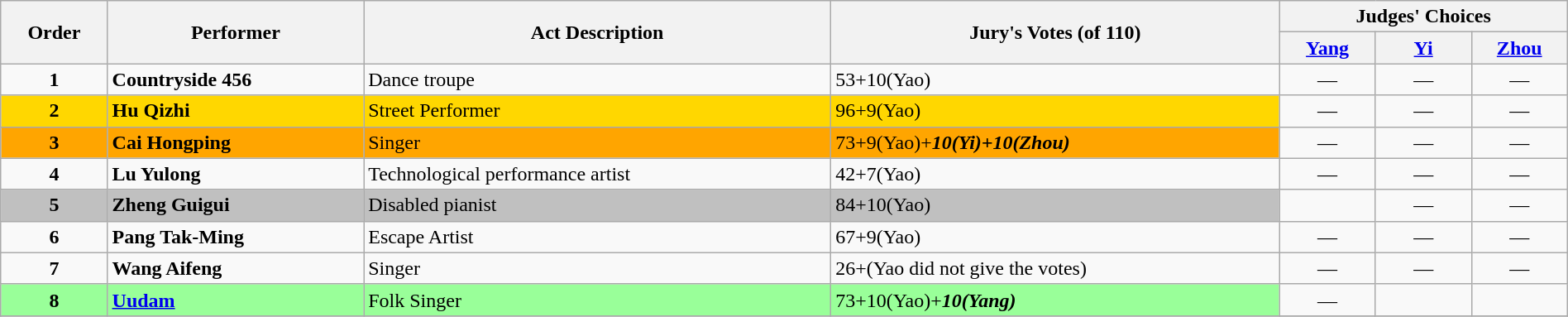<table class="wikitable" style="width:100%;">
<tr>
<th rowspan=2>Order</th>
<th rowspan=2>Performer</th>
<th rowspan=2>Act Description</th>
<th rowspan=2>Jury's Votes (of 110)</th>
<th colspan=3>Judges' Choices</th>
</tr>
<tr>
<th width="70"><a href='#'>Yang</a></th>
<th width="70"><a href='#'>Yi</a></th>
<th width="70"><a href='#'>Zhou</a></th>
</tr>
<tr>
<td align="center"><strong>1</strong></td>
<td><strong>Countryside 456</strong></td>
<td>Dance troupe</td>
<td>53+10(Yao)</td>
<td align="center">—</td>
<td align="center">—</td>
<td align="center">—</td>
</tr>
<tr>
<td style="background: gold" align="center"><strong>2</strong></td>
<td style="background: gold"><strong>Hu Qizhi</strong></td>
<td style="background: gold">Street Performer</td>
<td style="background: gold">96+9(Yao)</td>
<td align="center">—</td>
<td align="center">—</td>
<td align="center">—</td>
</tr>
<tr>
<td style="background: orange" align="center"><strong>3</strong></td>
<td style="background: orange"><strong>Cai Hongping</strong></td>
<td style="background: orange">Singer</td>
<td style="background: orange">73+9(Yao)+<strong><em>10(Yi)+10(Zhou)</em></strong></td>
<td align="center">—</td>
<td align="center">—</td>
<td align="center">—</td>
</tr>
<tr>
<td align="center"><strong>4</strong></td>
<td><strong>Lu Yulong</strong></td>
<td>Technological performance artist</td>
<td>42+7(Yao)</td>
<td align="center">—</td>
<td align="center">—</td>
<td align="center">—</td>
</tr>
<tr>
<td style="background: silver" align="center"><strong>5</strong></td>
<td style="background: silver"><strong>Zheng Guigui</strong></td>
<td style="background: silver">Disabled pianist</td>
<td style="background: silver">84+10(Yao)</td>
<td align="center"></td>
<td align="center">—</td>
<td align="center">—</td>
</tr>
<tr>
<td align="center"><strong>6</strong></td>
<td><strong>Pang Tak-Ming</strong></td>
<td>Escape Artist</td>
<td>67+9(Yao)</td>
<td align="center">—</td>
<td align="center">—</td>
<td align="center">—</td>
</tr>
<tr>
<td align="center"><strong>7</strong></td>
<td><strong>Wang Aifeng</strong></td>
<td>Singer</td>
<td>26+(Yao did not give the votes)</td>
<td align="center">—</td>
<td align="center">—</td>
<td align="center">—</td>
</tr>
<tr>
<td style="background: #99FF99" align="center"><strong>8</strong></td>
<td style="background: #99FF99"><a href='#'><strong>Uudam</strong></a></td>
<td style="background: #99FF99">Folk Singer</td>
<td style="background: #99FF99">73+10(Yao)+<strong><em>10(Yang)</em></strong></td>
<td align="center">—</td>
<td align="center"></td>
<td align="center"></td>
</tr>
<tr>
</tr>
</table>
